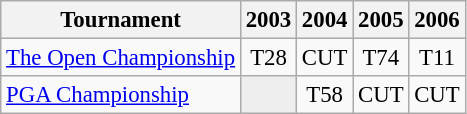<table class="wikitable" style="font-size:95%;text-align:center;">
<tr>
<th>Tournament</th>
<th>2003</th>
<th>2004</th>
<th>2005</th>
<th>2006</th>
</tr>
<tr>
<td align=left><a href='#'>The Open Championship</a></td>
<td>T28</td>
<td>CUT</td>
<td>T74</td>
<td>T11</td>
</tr>
<tr>
<td align=left><a href='#'>PGA Championship</a></td>
<td style="background:#eeeeee;"></td>
<td>T58</td>
<td>CUT</td>
<td>CUT</td>
</tr>
</table>
